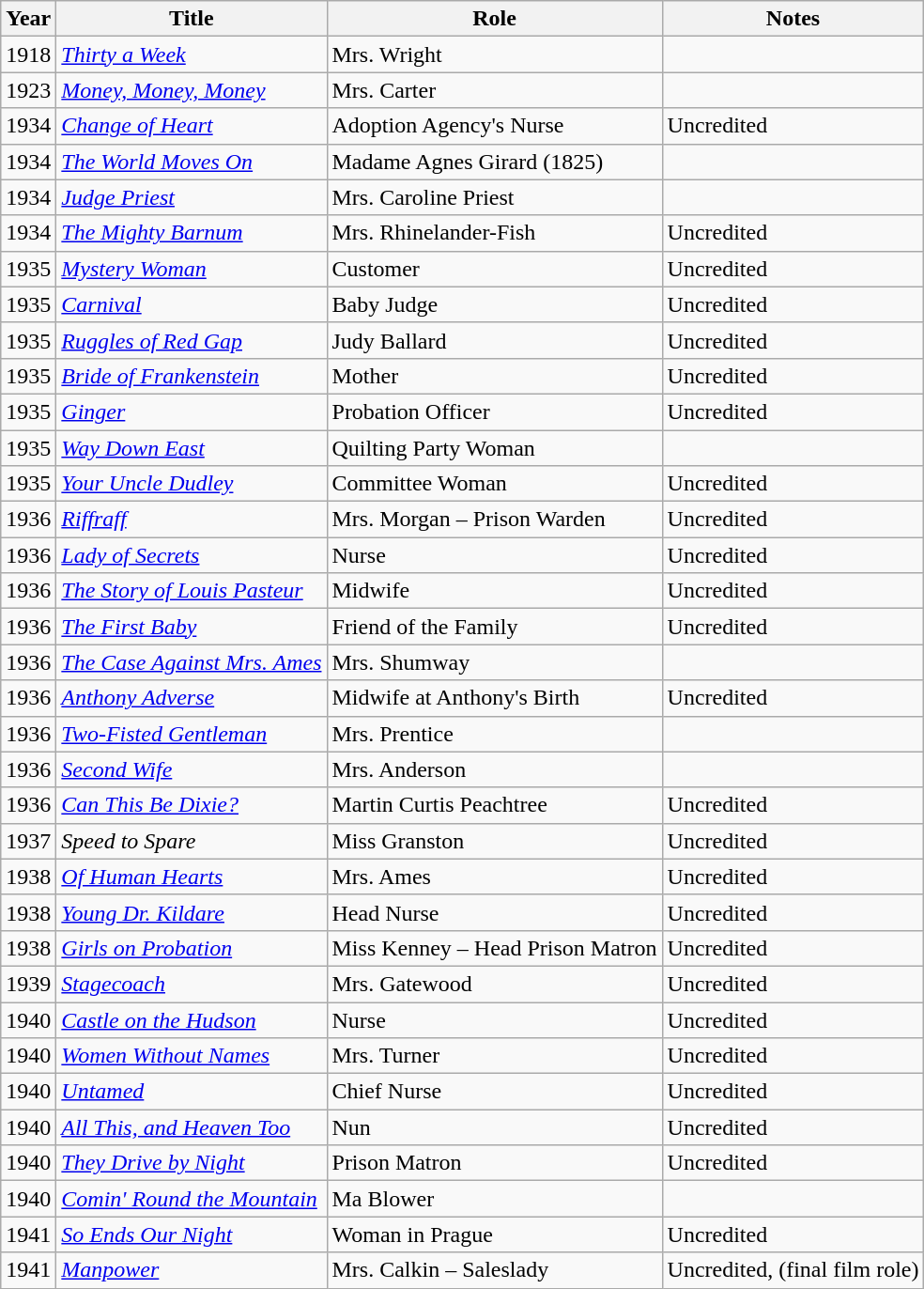<table class="wikitable">
<tr>
<th>Year</th>
<th>Title</th>
<th>Role</th>
<th>Notes</th>
</tr>
<tr>
<td>1918</td>
<td><em><a href='#'>Thirty a Week</a></em></td>
<td>Mrs. Wright</td>
<td></td>
</tr>
<tr>
<td>1923</td>
<td><em><a href='#'>Money, Money, Money</a></em></td>
<td>Mrs. Carter</td>
<td></td>
</tr>
<tr>
<td>1934</td>
<td><em><a href='#'>Change of Heart</a></em></td>
<td>Adoption Agency's Nurse</td>
<td>Uncredited</td>
</tr>
<tr>
<td>1934</td>
<td><em><a href='#'>The World Moves On</a></em></td>
<td>Madame Agnes Girard (1825)</td>
<td></td>
</tr>
<tr>
<td>1934</td>
<td><em><a href='#'>Judge Priest</a></em></td>
<td>Mrs. Caroline Priest</td>
<td></td>
</tr>
<tr>
<td>1934</td>
<td><em><a href='#'>The Mighty Barnum</a></em></td>
<td>Mrs. Rhinelander-Fish</td>
<td>Uncredited</td>
</tr>
<tr>
<td>1935</td>
<td><em><a href='#'>Mystery Woman</a></em></td>
<td>Customer</td>
<td>Uncredited</td>
</tr>
<tr>
<td>1935</td>
<td><em><a href='#'>Carnival</a></em></td>
<td>Baby Judge</td>
<td>Uncredited</td>
</tr>
<tr>
<td>1935</td>
<td><em><a href='#'>Ruggles of Red Gap</a></em></td>
<td>Judy Ballard</td>
<td>Uncredited</td>
</tr>
<tr>
<td>1935</td>
<td><em><a href='#'>Bride of Frankenstein</a></em></td>
<td>Mother</td>
<td>Uncredited</td>
</tr>
<tr>
<td>1935</td>
<td><em><a href='#'>Ginger</a></em></td>
<td>Probation Officer</td>
<td>Uncredited</td>
</tr>
<tr>
<td>1935</td>
<td><em><a href='#'>Way Down East</a></em></td>
<td>Quilting Party Woman</td>
<td></td>
</tr>
<tr>
<td>1935</td>
<td><em><a href='#'>Your Uncle Dudley</a></em></td>
<td>Committee Woman</td>
<td>Uncredited</td>
</tr>
<tr>
<td>1936</td>
<td><em><a href='#'>Riffraff</a></em></td>
<td>Mrs. Morgan – Prison Warden</td>
<td>Uncredited</td>
</tr>
<tr>
<td>1936</td>
<td><em><a href='#'>Lady of Secrets</a></em></td>
<td>Nurse</td>
<td>Uncredited</td>
</tr>
<tr>
<td>1936</td>
<td><em><a href='#'>The Story of Louis Pasteur</a></em></td>
<td>Midwife</td>
<td>Uncredited</td>
</tr>
<tr>
<td>1936</td>
<td><em><a href='#'>The First Baby</a></em></td>
<td>Friend of the Family</td>
<td>Uncredited</td>
</tr>
<tr>
<td>1936</td>
<td><em><a href='#'>The Case Against Mrs. Ames</a></em></td>
<td>Mrs. Shumway</td>
<td></td>
</tr>
<tr>
<td>1936</td>
<td><em><a href='#'>Anthony Adverse</a></em></td>
<td>Midwife at Anthony's Birth</td>
<td>Uncredited</td>
</tr>
<tr>
<td>1936</td>
<td><em><a href='#'>Two-Fisted Gentleman</a></em></td>
<td>Mrs. Prentice</td>
<td></td>
</tr>
<tr>
<td>1936</td>
<td><em><a href='#'>Second Wife</a></em></td>
<td>Mrs. Anderson</td>
<td></td>
</tr>
<tr>
<td>1936</td>
<td><em><a href='#'>Can This Be Dixie?</a></em></td>
<td>Martin Curtis Peachtree</td>
<td>Uncredited</td>
</tr>
<tr>
<td>1937</td>
<td><em>Speed to Spare</em></td>
<td>Miss Granston</td>
<td>Uncredited</td>
</tr>
<tr>
<td>1938</td>
<td><em><a href='#'>Of Human Hearts</a></em></td>
<td>Mrs. Ames</td>
<td>Uncredited</td>
</tr>
<tr>
<td>1938</td>
<td><em><a href='#'>Young Dr. Kildare</a></em></td>
<td>Head Nurse</td>
<td>Uncredited</td>
</tr>
<tr>
<td>1938</td>
<td><em><a href='#'>Girls on Probation</a></em></td>
<td>Miss Kenney – Head Prison Matron</td>
<td>Uncredited</td>
</tr>
<tr>
<td>1939</td>
<td><em><a href='#'>Stagecoach</a></em></td>
<td>Mrs. Gatewood</td>
<td>Uncredited</td>
</tr>
<tr>
<td>1940</td>
<td><em><a href='#'>Castle on the Hudson</a></em></td>
<td>Nurse</td>
<td>Uncredited</td>
</tr>
<tr>
<td>1940</td>
<td><em><a href='#'>Women Without Names</a></em></td>
<td>Mrs. Turner</td>
<td>Uncredited</td>
</tr>
<tr>
<td>1940</td>
<td><em><a href='#'>Untamed</a></em></td>
<td>Chief Nurse</td>
<td>Uncredited</td>
</tr>
<tr>
<td>1940</td>
<td><em><a href='#'>All This, and Heaven Too</a></em></td>
<td>Nun</td>
<td>Uncredited</td>
</tr>
<tr>
<td>1940</td>
<td><em><a href='#'>They Drive by Night</a></em></td>
<td>Prison Matron</td>
<td>Uncredited</td>
</tr>
<tr>
<td>1940</td>
<td><em><a href='#'>Comin' Round the Mountain</a></em></td>
<td>Ma Blower</td>
<td></td>
</tr>
<tr>
<td>1941</td>
<td><em><a href='#'>So Ends Our Night</a></em></td>
<td>Woman in Prague</td>
<td>Uncredited</td>
</tr>
<tr>
<td>1941</td>
<td><em><a href='#'>Manpower</a></em></td>
<td>Mrs. Calkin – Saleslady</td>
<td>Uncredited, (final film role)</td>
</tr>
</table>
